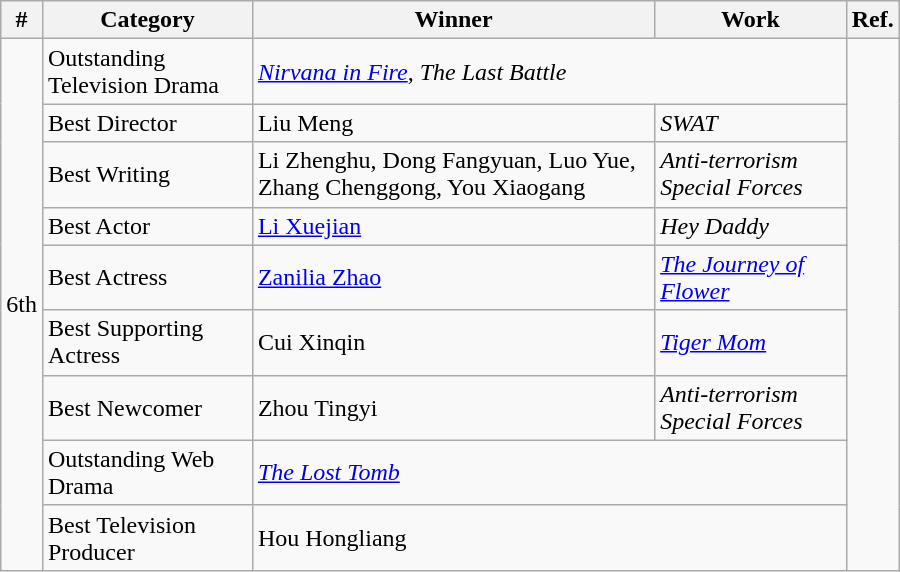<table class="wikitable" style="width:600px">
<tr>
<th>#</th>
<th>Category</th>
<th>Winner</th>
<th>Work</th>
<th>Ref.</th>
</tr>
<tr>
<td rowspan=9>6th</td>
<td>Outstanding Television Drama</td>
<td colspan=2><em><a href='#'>Nirvana in Fire</a></em>, <em>The Last Battle</em></td>
<td rowspan=9></td>
</tr>
<tr>
<td>Best Director</td>
<td>Liu Meng</td>
<td><em>SWAT</em></td>
</tr>
<tr>
<td>Best Writing</td>
<td>Li Zhenghu, Dong Fangyuan, Luo Yue, Zhang Chenggong, You Xiaogang</td>
<td><em>Anti-terrorism Special Forces</em></td>
</tr>
<tr>
<td>Best Actor</td>
<td><a href='#'>Li Xuejian</a></td>
<td><em>Hey Daddy</em></td>
</tr>
<tr>
<td>Best Actress</td>
<td><a href='#'>Zanilia Zhao</a></td>
<td><em><a href='#'>The Journey of Flower</a></em></td>
</tr>
<tr>
<td>Best Supporting Actress</td>
<td>Cui Xinqin</td>
<td><em><a href='#'>Tiger Mom</a></em></td>
</tr>
<tr>
<td>Best Newcomer</td>
<td>Zhou Tingyi</td>
<td><em>Anti-terrorism Special Forces</em></td>
</tr>
<tr>
<td>Outstanding Web Drama</td>
<td colspan=2><em><a href='#'>The Lost Tomb</a></em></td>
</tr>
<tr>
<td>Best Television Producer</td>
<td colspan=2>Hou Hongliang</td>
</tr>
</table>
